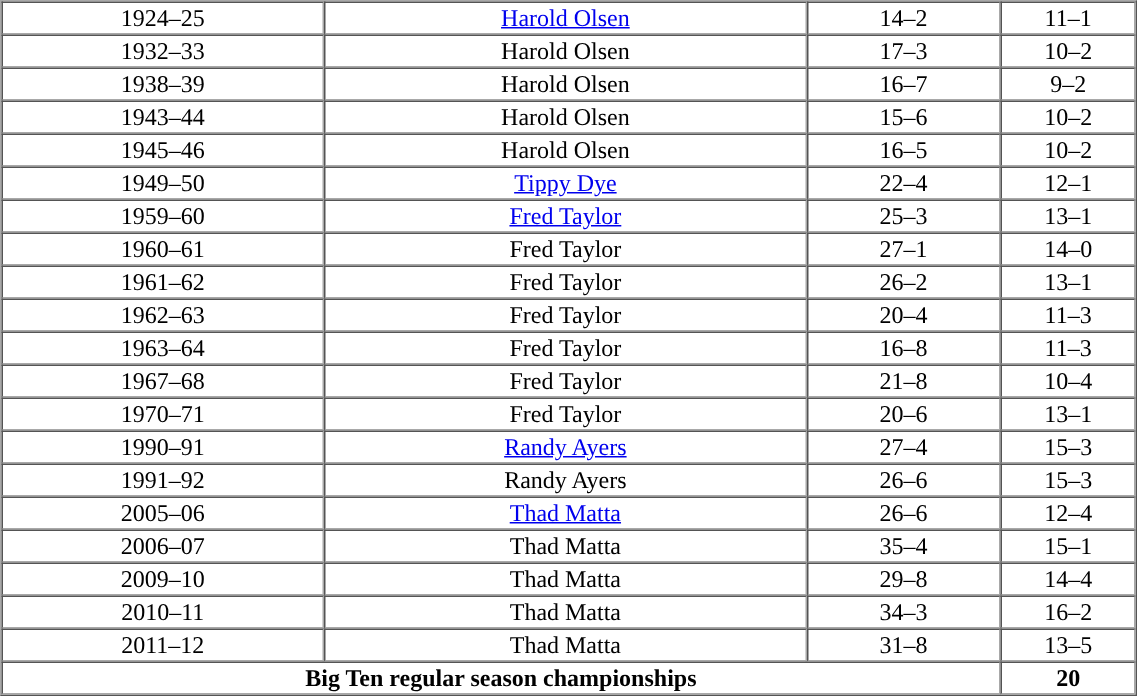<table cellpadding="1" border="1" cellspacing="0" width="60%">
<tr style="text-align:center">
</tr>
<tr align="center">
<td>1924–25</td>
<td><a href='#'>Harold Olsen</a></td>
<td>14–2</td>
<td>11–1</td>
</tr>
<tr align="center">
<td>1932–33</td>
<td>Harold Olsen</td>
<td>17–3</td>
<td>10–2</td>
</tr>
<tr align="center">
<td>1938–39</td>
<td>Harold Olsen</td>
<td>16–7</td>
<td>9–2</td>
</tr>
<tr align="center">
<td>1943–44</td>
<td>Harold Olsen</td>
<td>15–6</td>
<td>10–2</td>
</tr>
<tr align="center">
<td>1945–46</td>
<td>Harold Olsen</td>
<td>16–5</td>
<td>10–2</td>
</tr>
<tr align="center">
<td>1949–50</td>
<td><a href='#'>Tippy Dye</a></td>
<td>22–4</td>
<td>12–1</td>
</tr>
<tr align="center">
<td>1959–60</td>
<td><a href='#'>Fred Taylor</a></td>
<td>25–3</td>
<td>13–1</td>
</tr>
<tr align="center">
<td>1960–61</td>
<td>Fred Taylor</td>
<td>27–1</td>
<td>14–0</td>
</tr>
<tr align="center">
<td>1961–62</td>
<td>Fred Taylor</td>
<td>26–2</td>
<td>13–1</td>
</tr>
<tr align="center">
<td>1962–63</td>
<td>Fred Taylor</td>
<td>20–4</td>
<td>11–3</td>
</tr>
<tr align="center">
<td>1963–64</td>
<td>Fred Taylor</td>
<td>16–8</td>
<td>11–3</td>
</tr>
<tr align="center">
<td>1967–68</td>
<td>Fred Taylor</td>
<td>21–8</td>
<td>10–4</td>
</tr>
<tr align="center">
<td>1970–71</td>
<td>Fred Taylor</td>
<td>20–6</td>
<td>13–1</td>
</tr>
<tr align="center">
<td>1990–91</td>
<td><a href='#'>Randy Ayers</a></td>
<td>27–4</td>
<td>15–3</td>
</tr>
<tr align="center">
<td>1991–92</td>
<td>Randy Ayers</td>
<td>26–6</td>
<td>15–3</td>
</tr>
<tr align="center">
<td>2005–06</td>
<td><a href='#'>Thad Matta</a></td>
<td>26–6</td>
<td>12–4</td>
</tr>
<tr align="center">
<td>2006–07</td>
<td>Thad Matta</td>
<td>35–4</td>
<td>15–1</td>
</tr>
<tr align="center">
<td>2009–10</td>
<td>Thad Matta</td>
<td>29–8</td>
<td>14–4</td>
</tr>
<tr align="center">
<td>2010–11</td>
<td>Thad Matta</td>
<td>34–3</td>
<td>16–2</td>
</tr>
<tr align="center">
<td>2011–12</td>
<td>Thad Matta</td>
<td>31–8</td>
<td>13–5</td>
</tr>
<tr align="center">
<td colspan=3><strong>Big Ten regular season championships</strong></td>
<td><strong>20</strong></td>
</tr>
</table>
